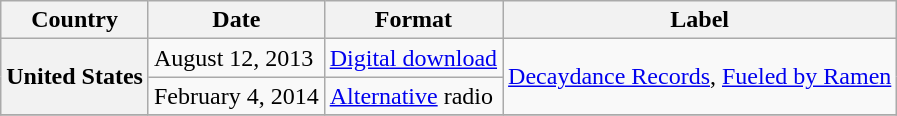<table class="wikitable plainrowheaders">
<tr>
<th scope="col">Country</th>
<th scope="col">Date</th>
<th scope="col">Format</th>
<th scope="col">Label</th>
</tr>
<tr>
<th scope="row" rowspan="2">United States</th>
<td>August 12, 2013</td>
<td><a href='#'>Digital download</a></td>
<td rowspan="2"><a href='#'>Decaydance Records</a>, <a href='#'>Fueled by Ramen</a></td>
</tr>
<tr>
<td>February 4, 2014</td>
<td><a href='#'>Alternative</a> radio</td>
</tr>
<tr>
</tr>
</table>
